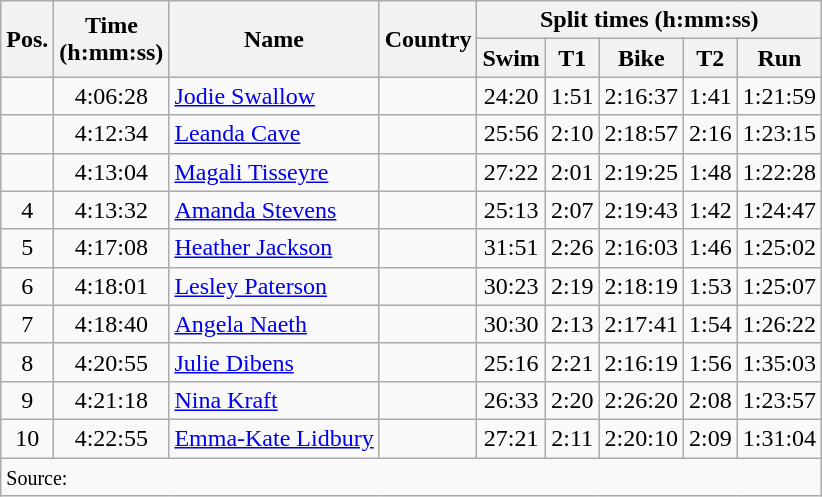<table class="wikitable" style="text-align:center">
<tr>
<th rowspan="2">Pos.</th>
<th rowspan="2">Time<br>(h:mm:ss)</th>
<th rowspan="2">Name</th>
<th rowspan="2">Country</th>
<th colspan="5">Split times (h:mm:ss)</th>
</tr>
<tr>
<th>Swim</th>
<th>T1</th>
<th>Bike</th>
<th>T2</th>
<th>Run</th>
</tr>
<tr>
<td></td>
<td>4:06:28</td>
<td align="left"><a href='#'>Jodie Swallow</a></td>
<td align="left"></td>
<td>24:20</td>
<td>1:51</td>
<td>2:16:37</td>
<td>1:41</td>
<td>1:21:59</td>
</tr>
<tr>
<td></td>
<td>4:12:34</td>
<td align="left"><a href='#'>Leanda Cave</a></td>
<td align="left"></td>
<td>25:56</td>
<td>2:10</td>
<td>2:18:57</td>
<td>2:16</td>
<td>1:23:15</td>
</tr>
<tr>
<td></td>
<td>4:13:04</td>
<td align="left"><a href='#'>Magali Tisseyre</a></td>
<td align="left"></td>
<td>27:22</td>
<td>2:01</td>
<td>2:19:25</td>
<td>1:48</td>
<td>1:22:28</td>
</tr>
<tr>
<td>4</td>
<td>4:13:32</td>
<td align="left"><a href='#'>Amanda Stevens</a></td>
<td align="left"></td>
<td>25:13</td>
<td>2:07</td>
<td>2:19:43</td>
<td>1:42</td>
<td>1:24:47</td>
</tr>
<tr>
<td>5</td>
<td>4:17:08</td>
<td align="left"><a href='#'>Heather Jackson</a></td>
<td align="left"></td>
<td>31:51</td>
<td>2:26</td>
<td>2:16:03</td>
<td>1:46</td>
<td>1:25:02</td>
</tr>
<tr>
<td>6</td>
<td>4:18:01</td>
<td align="left"><a href='#'>Lesley Paterson</a></td>
<td align="left"></td>
<td>30:23</td>
<td>2:19</td>
<td>2:18:19</td>
<td>1:53</td>
<td>1:25:07</td>
</tr>
<tr>
<td>7</td>
<td>4:18:40</td>
<td align="left"><a href='#'>Angela Naeth</a></td>
<td align="left"></td>
<td>30:30</td>
<td>2:13</td>
<td>2:17:41</td>
<td>1:54</td>
<td>1:26:22</td>
</tr>
<tr>
<td>8</td>
<td>4:20:55</td>
<td align="left"><a href='#'>Julie Dibens</a></td>
<td align="left"></td>
<td>25:16</td>
<td>2:21</td>
<td>2:16:19</td>
<td>1:56</td>
<td>1:35:03</td>
</tr>
<tr>
<td>9</td>
<td>4:21:18</td>
<td align="left"><a href='#'>Nina Kraft</a></td>
<td align="left"></td>
<td>26:33</td>
<td>2:20</td>
<td>2:26:20</td>
<td>2:08</td>
<td>1:23:57</td>
</tr>
<tr>
<td>10</td>
<td>4:22:55</td>
<td align="left"><a href='#'>Emma-Kate Lidbury</a></td>
<td align="left"></td>
<td>27:21</td>
<td>2:11</td>
<td>2:20:10</td>
<td>2:09</td>
<td>1:31:04</td>
</tr>
<tr>
<td colspan="9" align="left"><small>Source:</small></td>
</tr>
</table>
